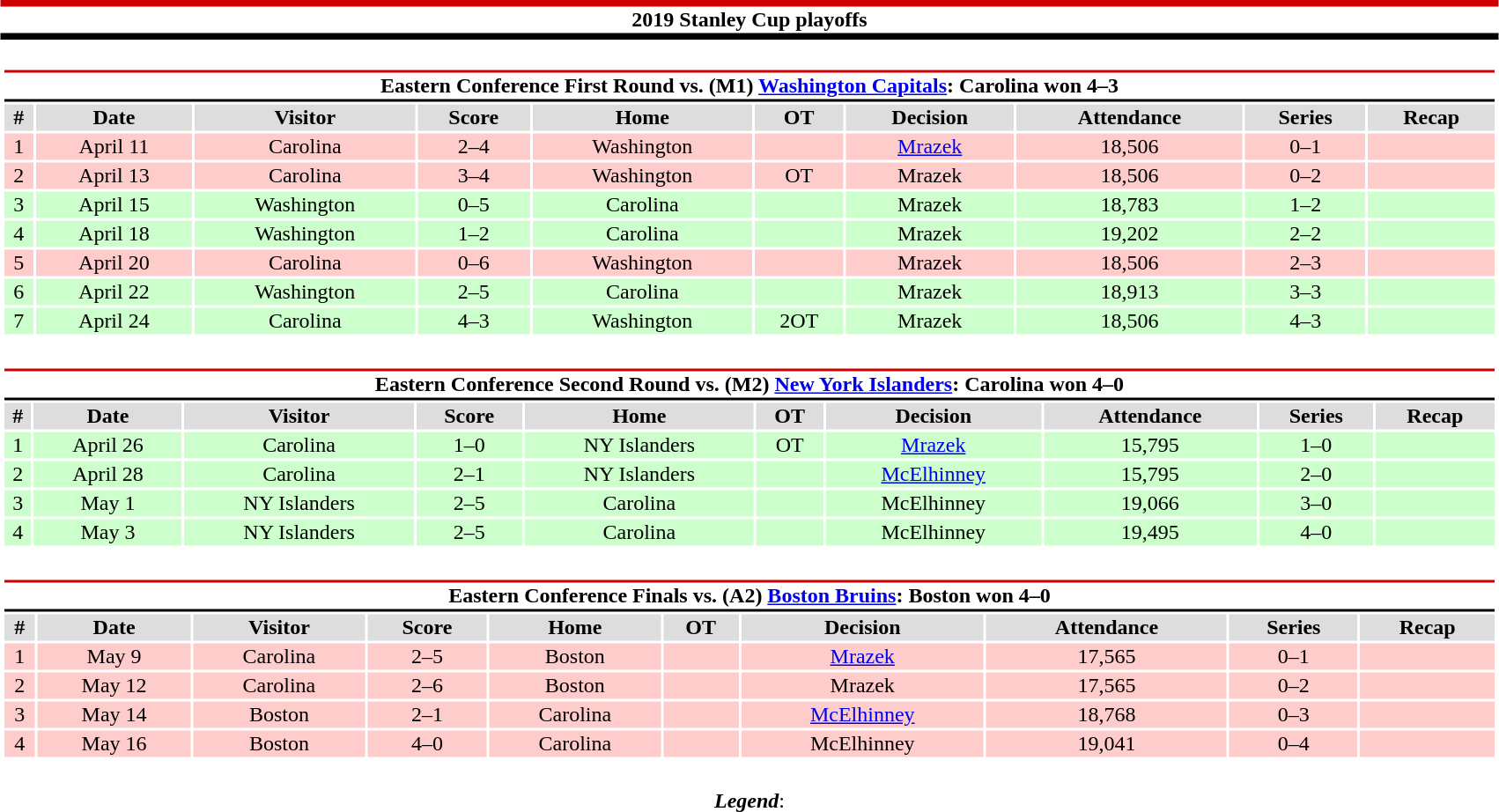<table class="toccolours" style="width:90%; clear:both; margin:1.5em auto; text-align:center;">
<tr>
<th colspan=10 style="background:#FFFFFF; border-top:#CC0000 5px solid; border-bottom:#000000 5px solid;">2019 Stanley Cup playoffs</th>
</tr>
<tr>
<td colspan=10><br><table class="toccolours collapsible collapsed" style="width:100%;">
<tr>
<th colspan=10 style="background:#FFFFFF; border-top:#CC0000 2px solid; border-bottom:#000000 2px solid;">Eastern Conference First Round vs. (M1) <a href='#'>Washington Capitals</a>: Carolina won 4–3</th>
</tr>
<tr style="background:#ddd;">
<th>#</th>
<th>Date</th>
<th>Visitor</th>
<th>Score</th>
<th>Home</th>
<th>OT</th>
<th>Decision</th>
<th>Attendance</th>
<th>Series</th>
<th>Recap</th>
</tr>
<tr style="background:#fcc;">
<td>1</td>
<td>April 11</td>
<td>Carolina</td>
<td>2–4</td>
<td>Washington</td>
<td></td>
<td><a href='#'>Mrazek</a></td>
<td>18,506</td>
<td>0–1</td>
<td></td>
</tr>
<tr style="background:#fcc;">
<td>2</td>
<td>April 13</td>
<td>Carolina</td>
<td>3–4</td>
<td>Washington</td>
<td>OT</td>
<td>Mrazek</td>
<td>18,506</td>
<td>0–2</td>
<td></td>
</tr>
<tr style="background:#cfc;">
<td>3</td>
<td>April 15</td>
<td>Washington</td>
<td>0–5</td>
<td>Carolina</td>
<td></td>
<td>Mrazek</td>
<td>18,783</td>
<td>1–2</td>
<td></td>
</tr>
<tr style="background:#cfc;">
<td>4</td>
<td>April 18</td>
<td>Washington</td>
<td>1–2</td>
<td>Carolina</td>
<td></td>
<td>Mrazek</td>
<td>19,202</td>
<td>2–2</td>
<td></td>
</tr>
<tr style="background:#fcc;">
<td>5</td>
<td>April 20</td>
<td>Carolina</td>
<td>0–6</td>
<td>Washington</td>
<td></td>
<td>Mrazek</td>
<td>18,506</td>
<td>2–3</td>
<td></td>
</tr>
<tr style="background:#cfc;">
<td>6</td>
<td>April 22</td>
<td>Washington</td>
<td>2–5</td>
<td>Carolina</td>
<td></td>
<td>Mrazek</td>
<td>18,913</td>
<td>3–3</td>
<td></td>
</tr>
<tr style="background:#cfc;">
<td>7</td>
<td>April 24</td>
<td>Carolina</td>
<td>4–3</td>
<td>Washington</td>
<td>2OT</td>
<td>Mrazek</td>
<td>18,506</td>
<td>4–3</td>
<td></td>
</tr>
</table>
</td>
</tr>
<tr>
<td colspan=10><br><table class="toccolours collapsible collapsed" style="width:100%;">
<tr>
<th colspan=10 style="background:#FFFFFF; border-top:#CC0000 2px solid; border-bottom:#000000 2px solid;">Eastern Conference Second Round vs. (M2) <a href='#'>New York Islanders</a>: Carolina won 4–0</th>
</tr>
<tr style="background:#ddd;">
<th>#</th>
<th>Date</th>
<th>Visitor</th>
<th>Score</th>
<th>Home</th>
<th>OT</th>
<th>Decision</th>
<th>Attendance</th>
<th>Series</th>
<th>Recap</th>
</tr>
<tr style="background:#cfc;">
<td>1</td>
<td>April 26</td>
<td>Carolina</td>
<td>1–0</td>
<td>NY Islanders</td>
<td>OT</td>
<td><a href='#'>Mrazek</a></td>
<td>15,795</td>
<td>1–0</td>
<td></td>
</tr>
<tr style="background:#cfc;">
<td>2</td>
<td>April 28</td>
<td>Carolina</td>
<td>2–1</td>
<td>NY Islanders</td>
<td></td>
<td><a href='#'>McElhinney</a></td>
<td>15,795</td>
<td>2–0</td>
<td></td>
</tr>
<tr style="background:#cfc;">
<td>3</td>
<td>May 1</td>
<td>NY Islanders</td>
<td>2–5</td>
<td>Carolina</td>
<td></td>
<td>McElhinney</td>
<td>19,066</td>
<td>3–0</td>
<td></td>
</tr>
<tr style="background:#cfc;">
<td>4</td>
<td>May 3</td>
<td>NY Islanders</td>
<td>2–5</td>
<td>Carolina</td>
<td></td>
<td>McElhinney</td>
<td>19,495</td>
<td>4–0</td>
<td></td>
</tr>
</table>
</td>
</tr>
<tr>
<td colspan=10><br><table class="toccolours collapsible collapsed" style="width:100%;">
<tr>
<th colspan=10 style="background:#FFFFFF; border-top:#CC0000 2px solid; border-bottom:#000000 2px solid;">Eastern Conference Finals vs. (A2) <a href='#'>Boston Bruins</a>: Boston won 4–0</th>
</tr>
<tr style="background:#ddd;">
<th>#</th>
<th>Date</th>
<th>Visitor</th>
<th>Score</th>
<th>Home</th>
<th>OT</th>
<th>Decision</th>
<th>Attendance</th>
<th>Series</th>
<th>Recap</th>
</tr>
<tr style="background:#fcc;">
<td>1</td>
<td>May 9</td>
<td>Carolina</td>
<td>2–5</td>
<td>Boston</td>
<td></td>
<td><a href='#'>Mrazek</a></td>
<td>17,565</td>
<td>0–1</td>
<td></td>
</tr>
<tr style="background:#fcc;">
<td>2</td>
<td>May 12</td>
<td>Carolina</td>
<td>2–6</td>
<td>Boston</td>
<td></td>
<td>Mrazek</td>
<td>17,565</td>
<td>0–2</td>
<td></td>
</tr>
<tr style="background:#fcc;">
<td>3</td>
<td>May 14</td>
<td>Boston</td>
<td>2–1</td>
<td>Carolina</td>
<td></td>
<td><a href='#'>McElhinney</a></td>
<td>18,768</td>
<td>0–3</td>
<td></td>
</tr>
<tr style="background:#fcc;">
<td>4</td>
<td>May 16</td>
<td>Boston</td>
<td>4–0</td>
<td>Carolina</td>
<td></td>
<td>McElhinney</td>
<td>19,041</td>
<td>0–4</td>
<td></td>
</tr>
</table>
</td>
</tr>
<tr>
<td colspan="10" style="text-align:center;"><br><strong><em>Legend</em></strong>:

</td>
</tr>
</table>
